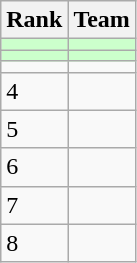<table class="wikitable">
<tr>
<th>Rank</th>
<th>Team</th>
</tr>
<tr bgcolor="#ccffcc">
<td></td>
<td></td>
</tr>
<tr bgcolor="#ccffcc">
<td></td>
<td></td>
</tr>
<tr>
<td></td>
<td></td>
</tr>
<tr>
<td>4</td>
<td></td>
</tr>
<tr>
<td>5</td>
<td></td>
</tr>
<tr>
<td>6</td>
<td></td>
</tr>
<tr>
<td>7</td>
<td></td>
</tr>
<tr>
<td>8</td>
<td></td>
</tr>
</table>
